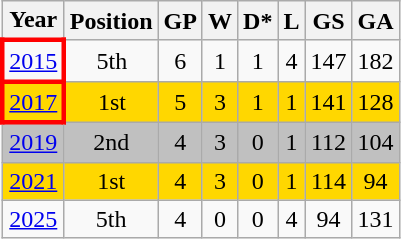<table class="wikitable" style="text-align: center;">
<tr>
<th>Year</th>
<th>Position</th>
<th>GP</th>
<th>W</th>
<th>D*</th>
<th>L</th>
<th>GS</th>
<th>GA</th>
</tr>
<tr>
<td style="border: 3px solid red"> <a href='#'>2015</a></td>
<td>5th</td>
<td>6</td>
<td>1</td>
<td>1</td>
<td>4</td>
<td>147</td>
<td>182</td>
</tr>
<tr style="background:gold;">
<td style="border: 3px solid red"> <a href='#'>2017</a></td>
<td>1st</td>
<td>5</td>
<td>3</td>
<td>1</td>
<td>1</td>
<td>141</td>
<td>128</td>
</tr>
<tr style="background:silver;">
<td> <a href='#'>2019</a></td>
<td>2nd</td>
<td>4</td>
<td>3</td>
<td>0</td>
<td>1</td>
<td>112</td>
<td>104</td>
</tr>
<tr style="background:gold;">
<td> <a href='#'>2021</a></td>
<td>1st</td>
<td>4</td>
<td>3</td>
<td>0</td>
<td>1</td>
<td>114</td>
<td>94</td>
</tr>
<tr>
<td> <a href='#'>2025</a></td>
<td>5th</td>
<td>4</td>
<td>0</td>
<td>0</td>
<td>4</td>
<td>94</td>
<td>131</td>
</tr>
</table>
